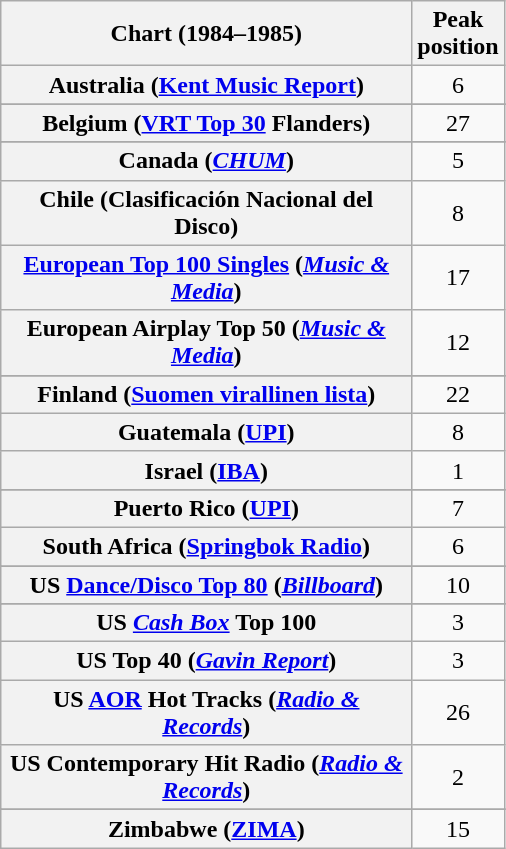<table class="wikitable sortable plainrowheaders" style="text-align:center">
<tr>
<th style="width: 200pt;">Chart (1984–1985)</th>
<th style="width: 40pt;">Peak<br>position</th>
</tr>
<tr>
<th scope="row">Australia (<a href='#'>Kent Music Report</a>)</th>
<td>6</td>
</tr>
<tr>
</tr>
<tr>
</tr>
<tr>
<th scope="row">Belgium (<a href='#'>VRT Top 30</a> Flanders)</th>
<td>27</td>
</tr>
<tr>
</tr>
<tr>
<th scope="row">Canada (<a href='#'><em>CHUM</em></a>)</th>
<td>5</td>
</tr>
<tr>
<th scope="row">Chile (Clasificación Nacional del Disco)</th>
<td>8</td>
</tr>
<tr>
<th scope="row"><a href='#'>European Top 100 Singles</a> (<em><a href='#'>Music & Media</a></em>)</th>
<td>17</td>
</tr>
<tr>
<th scope="row">European Airplay Top 50 (<em><a href='#'>Music & Media</a></em>)</th>
<td>12</td>
</tr>
<tr>
</tr>
<tr>
<th scope="row">Finland (<a href='#'>Suomen virallinen lista</a>)</th>
<td>22</td>
</tr>
<tr>
<th scope="row">Guatemala (<a href='#'>UPI</a>)</th>
<td>8</td>
</tr>
<tr>
<th scope="row">Israel (<a href='#'>IBA</a>)</th>
<td>1</td>
</tr>
<tr>
</tr>
<tr>
</tr>
<tr>
</tr>
<tr>
<th scope="row">Puerto Rico (<a href='#'>UPI</a>)</th>
<td>7</td>
</tr>
<tr>
<th scope="row">South Africa (<a href='#'>Springbok Radio</a>)</th>
<td>6</td>
</tr>
<tr>
</tr>
<tr>
</tr>
<tr>
</tr>
<tr>
<th scope="row">US <a href='#'>Dance/Disco Top 80</a> (<em><a href='#'>Billboard</a></em>)</th>
<td>10</td>
</tr>
<tr>
</tr>
<tr>
<th scope="row">US <a href='#'><em>Cash Box</em></a> Top 100</th>
<td>3</td>
</tr>
<tr>
<th scope="row">US Top 40 (<em><a href='#'>Gavin Report</a></em>)</th>
<td>3</td>
</tr>
<tr>
<th scope="row">US <a href='#'>AOR</a> Hot Tracks (<em><a href='#'>Radio & Records</a></em>)</th>
<td>26</td>
</tr>
<tr>
<th scope="row">US Contemporary Hit Radio (<em><a href='#'>Radio & Records</a></em>)</th>
<td>2</td>
</tr>
<tr>
</tr>
<tr>
<th scope="row">Zimbabwe (<a href='#'>ZIMA</a>)</th>
<td>15</td>
</tr>
</table>
